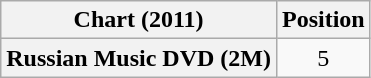<table class="wikitable plainrowheaders" style="text-align:center">
<tr>
<th scope="col">Chart (2011)</th>
<th scope="col">Position</th>
</tr>
<tr>
<th scope="row">Russian Music DVD (2M)</th>
<td>5</td>
</tr>
</table>
